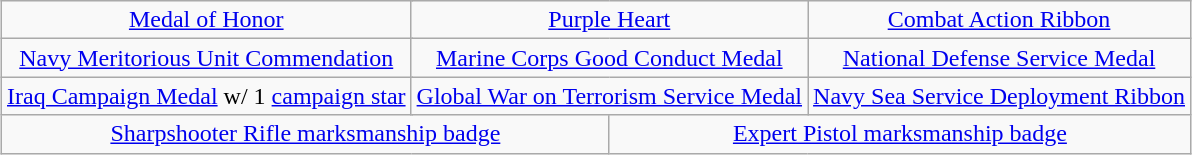<table class="wikitable" style="margin:1em auto; text-align:center;">
<tr>
<td colspan="2"><a href='#'>Medal of Honor</a></td>
<td colspan="2"><a href='#'>Purple Heart</a></td>
<td colspan="2"><a href='#'>Combat Action Ribbon</a></td>
</tr>
<tr>
<td colspan="2"><a href='#'>Navy Meritorious Unit Commendation</a></td>
<td colspan="2"><a href='#'>Marine Corps Good Conduct Medal</a></td>
<td colspan="2"><a href='#'>National Defense Service Medal</a></td>
</tr>
<tr>
<td colspan="2"><a href='#'>Iraq Campaign Medal</a> w/ 1 <a href='#'>campaign star</a></td>
<td colspan="2"><a href='#'>Global War on Terrorism Service Medal</a></td>
<td colspan="2"><a href='#'>Navy Sea Service Deployment Ribbon</a></td>
</tr>
<tr>
<td colspan="3"><a href='#'>Sharpshooter Rifle marksmanship badge</a></td>
<td colspan="3"><a href='#'>Expert Pistol marksmanship badge</a></td>
</tr>
</table>
